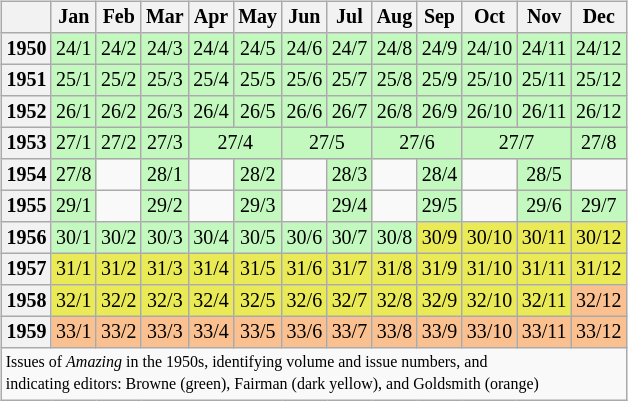<table class="wikitable" style="font-size: 10pt; line-height: 11pt; margin-left: 2em; text-align: center; float: right">
<tr>
<th></th>
<th>Jan</th>
<th>Feb</th>
<th>Mar</th>
<th>Apr</th>
<th>May</th>
<th>Jun</th>
<th>Jul</th>
<th>Aug</th>
<th>Sep</th>
<th>Oct</th>
<th>Nov</th>
<th>Dec</th>
</tr>
<tr>
<th>1950</th>
<td bgcolor=#c3f9bf>24/1</td>
<td bgcolor=#c3f9bf>24/2</td>
<td bgcolor=#c3f9bf>24/3</td>
<td bgcolor=#c3f9bf>24/4</td>
<td bgcolor=#c3f9bf>24/5</td>
<td bgcolor=#c3f9bf>24/6</td>
<td bgcolor=#c3f9bf>24/7</td>
<td bgcolor=#c3f9bf>24/8</td>
<td bgcolor=#c3f9bf>24/9</td>
<td bgcolor=#c3f9bf>24/10</td>
<td bgcolor=#c3f9bf>24/11</td>
<td bgcolor=#c3f9bf>24/12</td>
</tr>
<tr>
<th>1951</th>
<td bgcolor=#c3f9bf>25/1</td>
<td bgcolor=#c3f9bf>25/2</td>
<td bgcolor=#c3f9bf>25/3</td>
<td bgcolor=#c3f9bf>25/4</td>
<td bgcolor=#c3f9bf>25/5</td>
<td bgcolor=#c3f9bf>25/6</td>
<td bgcolor=#c3f9bf>25/7</td>
<td bgcolor=#c3f9bf>25/8</td>
<td bgcolor=#c3f9bf>25/9</td>
<td bgcolor=#c3f9bf>25/10</td>
<td bgcolor=#c3f9bf>25/11</td>
<td bgcolor=#c3f9bf>25/12</td>
</tr>
<tr>
<th>1952</th>
<td bgcolor=#c3f9bf>26/1</td>
<td bgcolor=#c3f9bf>26/2</td>
<td bgcolor=#c3f9bf>26/3</td>
<td bgcolor=#c3f9bf>26/4</td>
<td bgcolor=#c3f9bf>26/5</td>
<td bgcolor=#c3f9bf>26/6</td>
<td bgcolor=#c3f9bf>26/7</td>
<td bgcolor=#c3f9bf>26/8</td>
<td bgcolor=#c3f9bf>26/9</td>
<td bgcolor=#c3f9bf>26/10</td>
<td bgcolor=#c3f9bf>26/11</td>
<td bgcolor=#c3f9bf>26/12</td>
</tr>
<tr>
<th>1953</th>
<td bgcolor=#c3f9bf>27/1</td>
<td bgcolor=#c3f9bf>27/2</td>
<td bgcolor=#c3f9bf>27/3</td>
<td colspan="2" bgcolor=#c3f9bf>27/4</td>
<td colspan="2" bgcolor=#c3f9bf>27/5</td>
<td colspan="2" bgcolor=#c3f9bf>27/6</td>
<td colspan="2" bgcolor=#c3f9bf>27/7</td>
<td bgcolor=#c3f9bf>27/8</td>
</tr>
<tr>
<th>1954</th>
<td bgcolor=#c3f9bf>27/8</td>
<td></td>
<td bgcolor=#c3f9bf>28/1</td>
<td></td>
<td bgcolor=#c3f9bf>28/2</td>
<td></td>
<td bgcolor=#c3f9bf>28/3</td>
<td></td>
<td bgcolor=#c3f9bf>28/4</td>
<td></td>
<td bgcolor=#c3f9bf>28/5</td>
<td></td>
</tr>
<tr>
<th>1955</th>
<td bgcolor=#c3f9bf>29/1</td>
<td></td>
<td bgcolor=#c3f9bf>29/2</td>
<td></td>
<td bgcolor=#c3f9bf>29/3</td>
<td></td>
<td bgcolor=#c3f9bf>29/4</td>
<td></td>
<td bgcolor=#c3f9bf>29/5</td>
<td></td>
<td bgcolor=#c3f9bf>29/6</td>
<td bgcolor=#c3f9bf>29/7</td>
</tr>
<tr>
<th>1956</th>
<td bgcolor=#c3f9bf>30/1</td>
<td bgcolor=#c3f9bf>30/2</td>
<td bgcolor=#c3f9bf>30/3</td>
<td bgcolor=#c3f9bf>30/4</td>
<td bgcolor=#c3f9bf>30/5</td>
<td bgcolor=#c3f9bf>30/6</td>
<td bgcolor=#c3f9bf>30/7</td>
<td bgcolor=#c3f9bf>30/8</td>
<td bgcolor=#eaea57>30/9</td>
<td bgcolor=#eaea57>30/10</td>
<td bgcolor=#eaea57>30/11</td>
<td bgcolor=#eaea57>30/12</td>
</tr>
<tr>
<th>1957</th>
<td bgcolor=#eaea57>31/1</td>
<td bgcolor=#eaea57>31/2</td>
<td bgcolor=#eaea57>31/3</td>
<td bgcolor=#eaea57>31/4</td>
<td bgcolor=#eaea57>31/5</td>
<td bgcolor=#eaea57>31/6</td>
<td bgcolor=#eaea57>31/7</td>
<td bgcolor=#eaea57>31/8</td>
<td bgcolor=#eaea57>31/9</td>
<td bgcolor=#eaea57>31/10</td>
<td bgcolor=#eaea57>31/11</td>
<td bgcolor=#eaea57>31/12</td>
</tr>
<tr>
<th>1958</th>
<td bgcolor=#eaea57>32/1</td>
<td bgcolor=#eaea57>32/2</td>
<td bgcolor=#eaea57>32/3</td>
<td bgcolor=#eaea57>32/4</td>
<td bgcolor=#eaea57>32/5</td>
<td bgcolor=#eaea57>32/6</td>
<td bgcolor=#eaea57>32/7</td>
<td bgcolor=#eaea57>32/8</td>
<td bgcolor=#eaea57>32/9</td>
<td bgcolor=#eaea57>32/10</td>
<td bgcolor=#eaea57>32/11</td>
<td bgcolor=#fac090>32/12</td>
</tr>
<tr>
<th>1959</th>
<td bgcolor=#fac090>33/1</td>
<td bgcolor=#fac090>33/2</td>
<td bgcolor=#fac090>33/3</td>
<td bgcolor=#fac090>33/4</td>
<td bgcolor=#fac090>33/5</td>
<td bgcolor=#fac090>33/6</td>
<td bgcolor=#fac090>33/7</td>
<td bgcolor=#fac090>33/8</td>
<td bgcolor=#fac090>33/9</td>
<td bgcolor=#fac090>33/10</td>
<td bgcolor=#fac090>33/11</td>
<td bgcolor=#fac090>33/12</td>
</tr>
<tr>
<td colspan="13" style="font-size: 8pt; text-align:left">Issues of <em>Amazing</em> in the 1950s, identifying volume and issue numbers, and<br>indicating editors: Browne (green), Fairman (dark yellow), and Goldsmith (orange)</td>
</tr>
</table>
